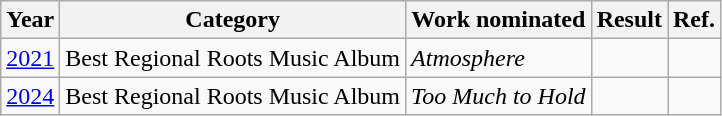<table class="wikitable">
<tr>
<th>Year</th>
<th>Category</th>
<th>Work nominated</th>
<th>Result</th>
<th>Ref.</th>
</tr>
<tr>
<td><a href='#'>2021</a></td>
<td>Best Regional Roots Music Album</td>
<td><em>Atmosphere</em></td>
<td></td>
<td></td>
</tr>
<tr>
<td><a href='#'>2024</a></td>
<td>Best Regional Roots Music Album</td>
<td><em>Too Much to Hold</em></td>
<td></td>
<td></td>
</tr>
</table>
